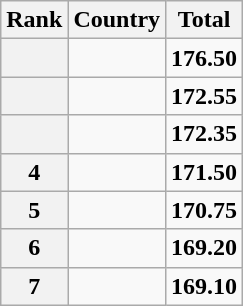<table class="wikitable sortable">
<tr>
<th scope="col">Rank</th>
<th scope="col">Country</th>
<th scope="col">Total</th>
</tr>
<tr>
<th scope="row"></th>
<td align="left"></td>
<td><strong>176.50</strong></td>
</tr>
<tr>
<th scope="row"></th>
<td align="left"></td>
<td><strong>172.55</strong></td>
</tr>
<tr>
<th scope="row"></th>
<td align="left"></td>
<td><strong>172.35</strong></td>
</tr>
<tr>
<th scope="row">4</th>
<td align="left"></td>
<td><strong>171.50</strong></td>
</tr>
<tr>
<th>5</th>
<td></td>
<td><strong>170.75</strong></td>
</tr>
<tr>
<th scope="row">6</th>
<td align="left"></td>
<td><strong>169.20</strong></td>
</tr>
<tr>
<th scope="row">7</th>
<td align="left"></td>
<td><strong>169.10</strong></td>
</tr>
</table>
